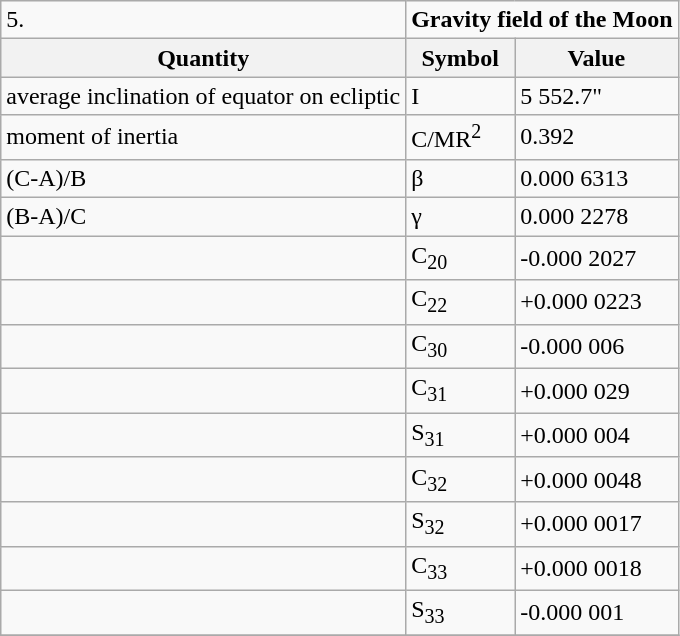<table class="wikitable">
<tr>
<td>5.</td>
<td colspan=2><strong>Gravity field of the Moon</strong></td>
</tr>
<tr>
<th>Quantity</th>
<th>Symbol</th>
<th>Value</th>
</tr>
<tr>
<td>average inclination of equator on ecliptic</td>
<td>I</td>
<td>5 552.7"</td>
</tr>
<tr>
<td>moment of inertia</td>
<td>C/MR<sup>2</sup></td>
<td>0.392</td>
</tr>
<tr>
<td>(C-A)/B</td>
<td>β</td>
<td>0.000 6313</td>
</tr>
<tr>
<td>(B-A)/C</td>
<td>γ</td>
<td>0.000 2278</td>
</tr>
<tr>
<td></td>
<td>C<sub>20</sub></td>
<td>-0.000 2027</td>
</tr>
<tr>
<td></td>
<td>C<sub>22</sub></td>
<td>+0.000 0223</td>
</tr>
<tr>
<td></td>
<td>C<sub>30</sub></td>
<td>-0.000 006</td>
</tr>
<tr>
<td></td>
<td>C<sub>31</sub></td>
<td>+0.000 029</td>
</tr>
<tr>
<td></td>
<td>S<sub>31</sub></td>
<td>+0.000 004</td>
</tr>
<tr>
<td></td>
<td>C<sub>32</sub></td>
<td>+0.000 0048</td>
</tr>
<tr>
<td></td>
<td>S<sub>32</sub></td>
<td>+0.000 0017</td>
</tr>
<tr>
<td></td>
<td>C<sub>33</sub></td>
<td>+0.000 0018</td>
</tr>
<tr>
<td></td>
<td>S<sub>33</sub></td>
<td>-0.000 001</td>
</tr>
<tr>
</tr>
</table>
